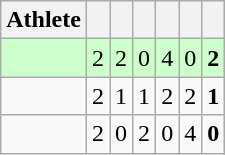<table class=wikitable style="text-align:center">
<tr>
<th>Athlete</th>
<th></th>
<th></th>
<th></th>
<th></th>
<th></th>
<th></th>
</tr>
<tr bgcolor=ccffcc>
<td style="text-align:left"></td>
<td>2</td>
<td>2</td>
<td>0</td>
<td>4</td>
<td>0</td>
<td><strong>2</strong></td>
</tr>
<tr>
<td style="text-align:left"></td>
<td>2</td>
<td>1</td>
<td>1</td>
<td>2</td>
<td>2</td>
<td><strong>1</strong></td>
</tr>
<tr>
<td style="text-align:left"></td>
<td>2</td>
<td>0</td>
<td>2</td>
<td>0</td>
<td>4</td>
<td><strong>0</strong></td>
</tr>
</table>
